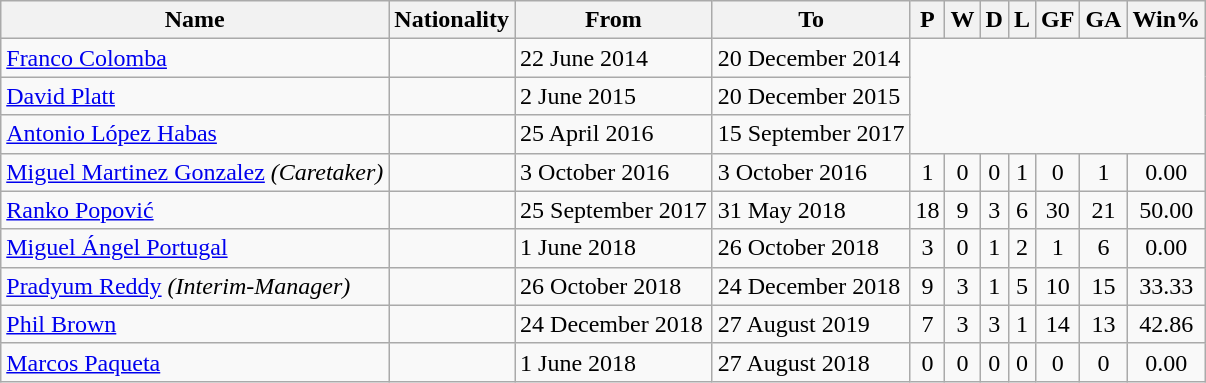<table class="wikitable plainrowheaders sortable" style="text-align:center">
<tr>
<th>Name</th>
<th>Nationality</th>
<th>From</th>
<th class="unsortable">To</th>
<th>P</th>
<th>W</th>
<th>D</th>
<th>L</th>
<th>GF</th>
<th>GA</th>
<th>Win%</th>
</tr>
<tr>
<td scope=row style=text-align:left><a href='#'>Franco Colomba</a></td>
<td align=left></td>
<td align=left>22 June 2014</td>
<td align=left>20 December 2014<br></td>
</tr>
<tr>
<td scope=row style=text-align:left><a href='#'>David Platt</a></td>
<td align=left></td>
<td align=left>2 June 2015</td>
<td align=left>20 December 2015<br></td>
</tr>
<tr>
<td scope=row style=text-align:left><a href='#'>Antonio López Habas</a></td>
<td align=left></td>
<td align=left>25 April 2016</td>
<td align=left>15 September 2017<br></td>
</tr>
<tr>
<td scope=row style=text-align:left><a href='#'>Miguel Martinez Gonzalez</a> <em>(Caretaker)</em></td>
<td align=left></td>
<td align=left>3 October 2016</td>
<td align=left>3 October 2016</td>
<td>1</td>
<td>0</td>
<td>0</td>
<td>1</td>
<td>0</td>
<td>1</td>
<td>0.00</td>
</tr>
<tr>
<td scope=row style=text-align:left><a href='#'>Ranko Popović</a></td>
<td align=left></td>
<td align=left>25 September 2017</td>
<td align=left>31 May 2018</td>
<td>18</td>
<td>9</td>
<td>3</td>
<td>6</td>
<td>30</td>
<td>21</td>
<td>50.00</td>
</tr>
<tr>
<td scope=row style=text-align:left><a href='#'>Miguel Ángel Portugal</a></td>
<td align=left></td>
<td align=left>1 June 2018</td>
<td align=left>26 October 2018</td>
<td>3</td>
<td>0</td>
<td>1</td>
<td>2</td>
<td>1</td>
<td>6</td>
<td>0.00</td>
</tr>
<tr>
<td scope=row style=text-align:left><a href='#'>Pradyum Reddy</a> <em>(Interim-Manager)</em></td>
<td align=left></td>
<td align=left>26 October 2018</td>
<td align=left>24 December 2018</td>
<td>9</td>
<td>3</td>
<td>1</td>
<td>5</td>
<td>10</td>
<td>15</td>
<td>33.33</td>
</tr>
<tr>
<td scope=row style=text-align:left><a href='#'>Phil Brown</a></td>
<td align=left></td>
<td align=left>24 December 2018</td>
<td align=left>27 August 2019</td>
<td>7</td>
<td>3</td>
<td>3</td>
<td>1</td>
<td>14</td>
<td>13</td>
<td>42.86</td>
</tr>
<tr>
<td scope=row style=text-align:left><a href='#'>Marcos Paqueta</a></td>
<td align=left></td>
<td align=left>1 June 2018</td>
<td align=left>27 August 2018</td>
<td>0</td>
<td>0</td>
<td>0</td>
<td>0</td>
<td>0</td>
<td>0</td>
<td>0.00</td>
</tr>
</table>
